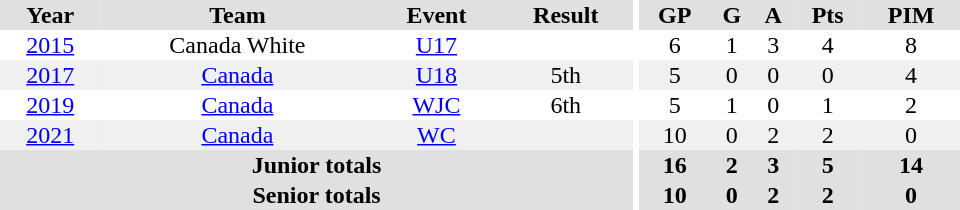<table border="0" cellpadding="1" cellspacing="0" ID="Table3" style="text-align:center; width:40em">
<tr ALIGN="center" bgcolor="#e0e0e0">
<th>Year</th>
<th>Team</th>
<th>Event</th>
<th>Result</th>
<th rowspan="101" bgcolor="#ffffff"></th>
<th>GP</th>
<th>G</th>
<th>A</th>
<th>Pts</th>
<th>PIM</th>
</tr>
<tr>
<td><a href='#'>2015</a></td>
<td>Canada White</td>
<td><a href='#'>U17</a></td>
<td></td>
<td>6</td>
<td>1</td>
<td>3</td>
<td>4</td>
<td>8</td>
</tr>
<tr bgcolor="#f0f0f0">
<td><a href='#'>2017</a></td>
<td><a href='#'>Canada</a></td>
<td><a href='#'>U18</a></td>
<td>5th</td>
<td>5</td>
<td>0</td>
<td>0</td>
<td>0</td>
<td>4</td>
</tr>
<tr>
<td><a href='#'>2019</a></td>
<td><a href='#'>Canada</a></td>
<td><a href='#'>WJC</a></td>
<td>6th</td>
<td>5</td>
<td>1</td>
<td>0</td>
<td>1</td>
<td>2</td>
</tr>
<tr bgcolor="#f0f0f0">
<td><a href='#'>2021</a></td>
<td><a href='#'>Canada</a></td>
<td><a href='#'>WC</a></td>
<td></td>
<td>10</td>
<td>0</td>
<td>2</td>
<td>2</td>
<td>0</td>
</tr>
<tr bgcolor="#e0e0e0">
<th colspan="4">Junior totals</th>
<th>16</th>
<th>2</th>
<th>3</th>
<th>5</th>
<th>14</th>
</tr>
<tr bgcolor="#e0e0e0">
<th colspan="4">Senior totals</th>
<th>10</th>
<th>0</th>
<th>2</th>
<th>2</th>
<th>0</th>
</tr>
</table>
